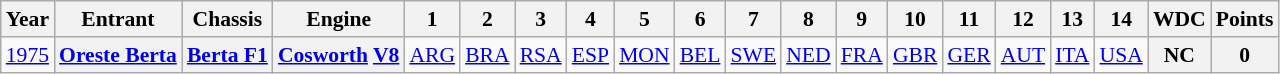<table class="wikitable" style="text-align:center; font-size:90%">
<tr>
<th>Year</th>
<th>Entrant</th>
<th>Chassis</th>
<th>Engine</th>
<th>1</th>
<th>2</th>
<th>3</th>
<th>4</th>
<th>5</th>
<th>6</th>
<th>7</th>
<th>8</th>
<th>9</th>
<th>10</th>
<th>11</th>
<th>12</th>
<th>13</th>
<th>14</th>
<th>WDC</th>
<th>Points</th>
</tr>
<tr>
<td><a href='#'>1975</a></td>
<th><a href='#'>Oreste Berta</a></th>
<th><a href='#'>Berta F1</a></th>
<th><a href='#'>Cosworth</a> <a href='#'>V8</a></th>
<td><a href='#'>ARG</a><br></td>
<td><a href='#'>BRA</a><br></td>
<td><a href='#'>RSA</a></td>
<td><a href='#'>ESP</a></td>
<td><a href='#'>MON</a></td>
<td><a href='#'>BEL</a></td>
<td><a href='#'>SWE</a></td>
<td><a href='#'>NED</a></td>
<td><a href='#'>FRA</a></td>
<td><a href='#'>GBR</a></td>
<td><a href='#'>GER</a></td>
<td><a href='#'>AUT</a></td>
<td><a href='#'>ITA</a></td>
<td><a href='#'>USA</a></td>
<th>NC</th>
<th>0</th>
</tr>
</table>
